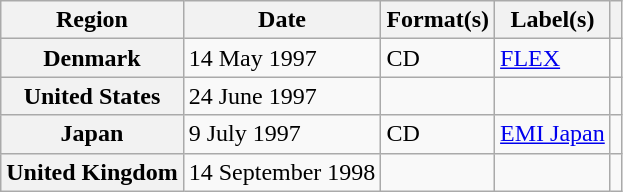<table class="wikitable plainrowheaders">
<tr>
<th scope="col">Region</th>
<th scope="col">Date</th>
<th scope="col">Format(s)</th>
<th scope="col">Label(s)</th>
<th scope="col"></th>
</tr>
<tr>
<th scope="row">Denmark</th>
<td>14 May 1997</td>
<td>CD</td>
<td><a href='#'>FLEX</a></td>
<td></td>
</tr>
<tr>
<th scope="row">United States</th>
<td>24 June 1997</td>
<td></td>
<td></td>
<td></td>
</tr>
<tr>
<th scope="row">Japan</th>
<td>9 July 1997</td>
<td>CD</td>
<td><a href='#'>EMI Japan</a></td>
<td></td>
</tr>
<tr>
<th scope="row">United Kingdom</th>
<td>14 September 1998</td>
<td></td>
<td></td>
<td></td>
</tr>
</table>
